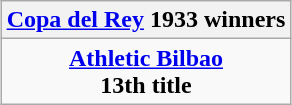<table class="wikitable" style="text-align: center; margin: 0 auto;">
<tr>
<th><a href='#'>Copa del Rey</a> 1933 winners</th>
</tr>
<tr>
<td><strong><a href='#'>Athletic Bilbao</a></strong><br><strong>13th title</strong></td>
</tr>
</table>
